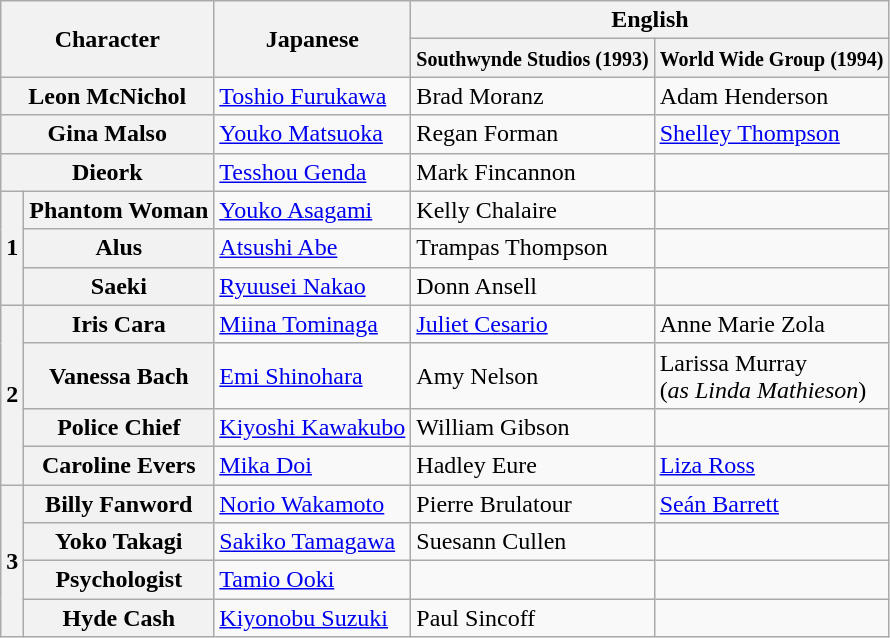<table class="wikitable mw-collapsible">
<tr>
<th colspan="2" rowspan="2">Character</th>
<th rowspan="2">Japanese</th>
<th colspan="2">English</th>
</tr>
<tr>
<th><small>Southwynde Studios (1993)</small></th>
<th><small>World Wide Group (1994)</small></th>
</tr>
<tr>
<th colspan="2">Leon McNichol</th>
<td><a href='#'>Toshio Furukawa</a></td>
<td>Brad Moranz</td>
<td>Adam Henderson</td>
</tr>
<tr>
<th colspan="2">Gina Malso</th>
<td><a href='#'>Youko Matsuoka</a></td>
<td>Regan Forman</td>
<td><a href='#'>Shelley Thompson</a></td>
</tr>
<tr>
<th colspan="2">Dieork</th>
<td><a href='#'>Tesshou Genda</a></td>
<td>Mark Fincannon</td>
<td></td>
</tr>
<tr>
<th rowspan="3">1</th>
<th>Phantom Woman</th>
<td><a href='#'>Youko Asagami</a></td>
<td>Kelly Chalaire</td>
<td></td>
</tr>
<tr>
<th>Alus</th>
<td><a href='#'>Atsushi Abe</a></td>
<td>Trampas Thompson</td>
<td></td>
</tr>
<tr>
<th>Saeki</th>
<td><a href='#'>Ryuusei Nakao</a></td>
<td>Donn Ansell</td>
<td></td>
</tr>
<tr>
<th rowspan="4">2</th>
<th>Iris Cara</th>
<td><a href='#'>Miina Tominaga</a></td>
<td><a href='#'>Juliet Cesario</a></td>
<td>Anne Marie Zola</td>
</tr>
<tr>
<th>Vanessa Bach</th>
<td><a href='#'>Emi Shinohara</a></td>
<td>Amy Nelson</td>
<td>Larissa Murray<br>(<em>as</em> <em>Linda Mathieson</em>)</td>
</tr>
<tr>
<th>Police Chief</th>
<td><a href='#'>Kiyoshi Kawakubo</a></td>
<td>William Gibson</td>
<td></td>
</tr>
<tr>
<th>Caroline Evers</th>
<td><a href='#'>Mika Doi</a></td>
<td>Hadley Eure</td>
<td><a href='#'>Liza Ross</a></td>
</tr>
<tr>
<th rowspan="4">3</th>
<th>Billy Fanword</th>
<td><a href='#'>Norio Wakamoto</a></td>
<td>Pierre Brulatour</td>
<td><a href='#'>Seán Barrett</a></td>
</tr>
<tr>
<th>Yoko Takagi</th>
<td><a href='#'>Sakiko Tamagawa</a></td>
<td>Suesann Cullen</td>
<td></td>
</tr>
<tr>
<th>Psychologist</th>
<td><a href='#'>Tamio Ooki</a></td>
<td></td>
<td></td>
</tr>
<tr>
<th>Hyde Cash</th>
<td><a href='#'>Kiyonobu Suzuki</a></td>
<td>Paul Sincoff</td>
<td></td>
</tr>
</table>
